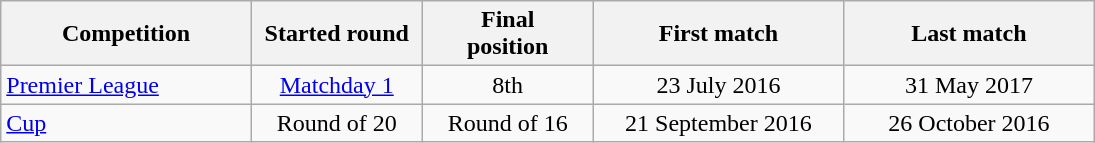<table class="wikitable" style="text-align:center; width:730px;">
<tr>
<th style="text-align:center; width:150px;">Competition</th>
<th style="text-align:center; width:100px;">Started round</th>
<th style="text-align:center; width:100px;">Final <br> position</th>
<th style="text-align:center; width:150px;">First match</th>
<th style="text-align:center; width:150px;">Last match</th>
</tr>
<tr>
<td style="text-align:left;"><a href='#'>Premier League</a></td>
<td><a href='#'>Matchday 1</a></td>
<td>8th</td>
<td>23 July 2016</td>
<td>31 May 2017</td>
</tr>
<tr>
<td style="text-align:left;"><a href='#'>Cup</a></td>
<td>Round of 20</td>
<td>Round of 16</td>
<td>21 September 2016</td>
<td>26 October 2016</td>
</tr>
</table>
